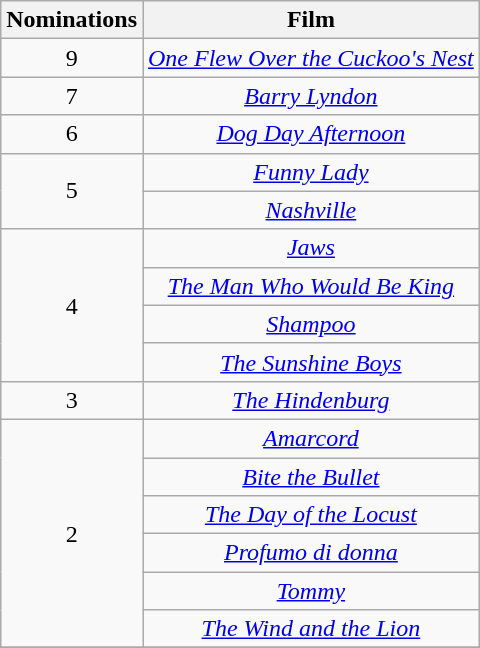<table class="wikitable" rowspan="2" style="text-align:center;">
<tr>
<th scope="col" style="width:55px;">Nominations</th>
<th scope="col" style="text-align:center;">Film</th>
</tr>
<tr>
<td rowspan="1" style="text-align:center">9</td>
<td><em><a href='#'>One Flew Over the Cuckoo's Nest</a></em></td>
</tr>
<tr>
<td rowspan="1" style="text-align:center">7</td>
<td><em><a href='#'>Barry Lyndon</a></em></td>
</tr>
<tr>
<td rowspan="1" style="text-align:center">6</td>
<td><em><a href='#'>Dog Day Afternoon</a></em></td>
</tr>
<tr>
<td rowspan="2" style="text-align:center">5</td>
<td><em><a href='#'>Funny Lady</a></em></td>
</tr>
<tr>
<td><em><a href='#'>Nashville</a></em></td>
</tr>
<tr>
<td rowspan="4" style="text-align:center">4</td>
<td><em><a href='#'>Jaws</a></em></td>
</tr>
<tr>
<td><em><a href='#'>The Man Who Would Be King</a></em></td>
</tr>
<tr>
<td><em><a href='#'>Shampoo</a></em></td>
</tr>
<tr>
<td><em><a href='#'>The Sunshine Boys</a></em></td>
</tr>
<tr>
<td style="text-align:center">3</td>
<td><em><a href='#'>The Hindenburg</a></em></td>
</tr>
<tr>
<td rowspan="6" style="text-align:center">2</td>
<td><em><a href='#'>Amarcord</a></em></td>
</tr>
<tr>
<td><em><a href='#'>Bite the Bullet</a></em></td>
</tr>
<tr>
<td><em><a href='#'>The Day of the Locust</a></em></td>
</tr>
<tr>
<td><em><a href='#'>Profumo di donna</a></em></td>
</tr>
<tr>
<td><em><a href='#'>Tommy</a></em></td>
</tr>
<tr>
<td><em><a href='#'>The Wind and the Lion</a></em></td>
</tr>
<tr>
</tr>
</table>
